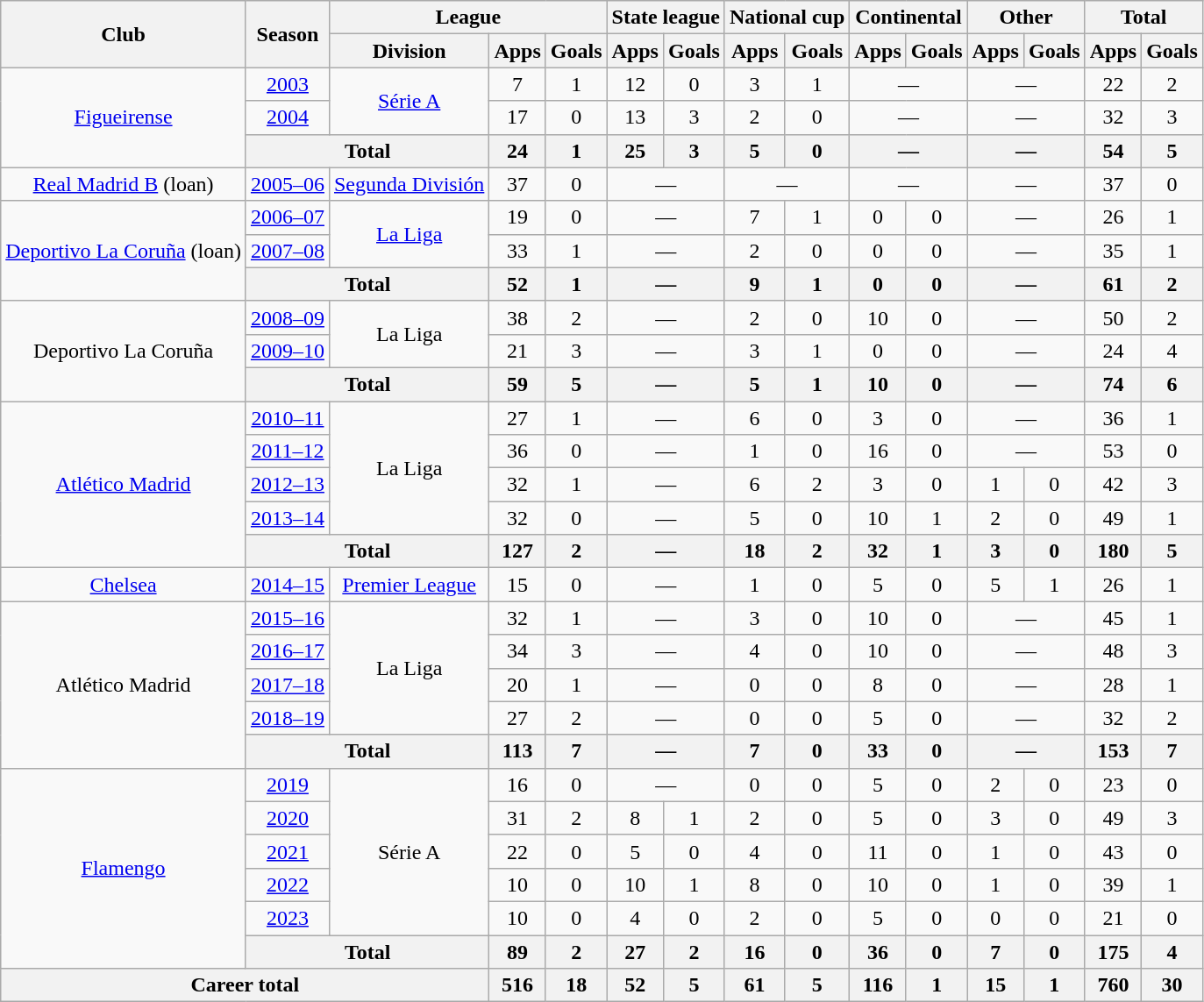<table class="wikitable" style="text-align: center;">
<tr>
<th rowspan="2">Club</th>
<th rowspan="2">Season</th>
<th colspan="3">League</th>
<th colspan="2">State league</th>
<th colspan="2">National cup</th>
<th colspan="2">Continental</th>
<th colspan="2">Other</th>
<th colspan="2">Total</th>
</tr>
<tr>
<th>Division</th>
<th>Apps</th>
<th>Goals</th>
<th>Apps</th>
<th>Goals</th>
<th>Apps</th>
<th>Goals</th>
<th>Apps</th>
<th>Goals</th>
<th>Apps</th>
<th>Goals</th>
<th>Apps</th>
<th>Goals</th>
</tr>
<tr>
<td rowspan="3"><a href='#'>Figueirense</a></td>
<td><a href='#'>2003</a></td>
<td rowspan="2"><a href='#'>Série A</a></td>
<td>7</td>
<td>1</td>
<td>12</td>
<td>0</td>
<td>3</td>
<td>1</td>
<td colspan="2">—</td>
<td colspan="2">—</td>
<td>22</td>
<td>2</td>
</tr>
<tr>
<td><a href='#'>2004</a></td>
<td>17</td>
<td>0</td>
<td>13</td>
<td>3</td>
<td>2</td>
<td>0</td>
<td colspan="2">—</td>
<td colspan="2">—</td>
<td>32</td>
<td>3</td>
</tr>
<tr>
<th colspan="2">Total</th>
<th>24</th>
<th>1</th>
<th>25</th>
<th>3</th>
<th>5</th>
<th>0</th>
<th colspan="2">—</th>
<th colspan="2">—</th>
<th>54</th>
<th>5</th>
</tr>
<tr>
<td><a href='#'>Real Madrid B</a> (loan)</td>
<td><a href='#'>2005–06</a></td>
<td><a href='#'>Segunda División</a></td>
<td>37</td>
<td>0</td>
<td colspan="2">—</td>
<td colspan="2">—</td>
<td colspan="2">—</td>
<td colspan="2">—</td>
<td>37</td>
<td>0</td>
</tr>
<tr>
<td rowspan="3"><a href='#'>Deportivo La Coruña</a> (loan)</td>
<td><a href='#'>2006–07</a></td>
<td rowspan="2"><a href='#'>La Liga</a></td>
<td>19</td>
<td>0</td>
<td colspan="2">—</td>
<td>7</td>
<td>1</td>
<td>0</td>
<td>0</td>
<td colspan="2">—</td>
<td>26</td>
<td>1</td>
</tr>
<tr>
<td><a href='#'>2007–08</a></td>
<td>33</td>
<td>1</td>
<td colspan="2">—</td>
<td>2</td>
<td>0</td>
<td>0</td>
<td>0</td>
<td colspan="2">—</td>
<td>35</td>
<td>1</td>
</tr>
<tr>
<th colspan="2">Total</th>
<th>52</th>
<th>1</th>
<th colspan="2">—</th>
<th>9</th>
<th>1</th>
<th>0</th>
<th>0</th>
<th colspan="2">—</th>
<th>61</th>
<th>2</th>
</tr>
<tr>
<td rowspan="3">Deportivo La Coruña</td>
<td><a href='#'>2008–09</a></td>
<td rowspan="2">La Liga</td>
<td>38</td>
<td>2</td>
<td colspan="2">—</td>
<td>2</td>
<td>0</td>
<td>10</td>
<td>0</td>
<td colspan="2">—</td>
<td>50</td>
<td>2</td>
</tr>
<tr>
<td><a href='#'>2009–10</a></td>
<td>21</td>
<td>3</td>
<td colspan="2">—</td>
<td>3</td>
<td>1</td>
<td>0</td>
<td>0</td>
<td colspan="2">—</td>
<td>24</td>
<td>4</td>
</tr>
<tr>
<th colspan="2">Total</th>
<th>59</th>
<th>5</th>
<th colspan="2">—</th>
<th>5</th>
<th>1</th>
<th>10</th>
<th>0</th>
<th colspan="2">—</th>
<th>74</th>
<th>6</th>
</tr>
<tr>
<td rowspan="5"><a href='#'>Atlético Madrid</a></td>
<td><a href='#'>2010–11</a></td>
<td rowspan="4">La Liga</td>
<td>27</td>
<td>1</td>
<td colspan="2">—</td>
<td>6</td>
<td>0</td>
<td>3</td>
<td>0</td>
<td colspan="2">—</td>
<td>36</td>
<td>1</td>
</tr>
<tr>
<td><a href='#'>2011–12</a></td>
<td>36</td>
<td>0</td>
<td colspan="2">—</td>
<td>1</td>
<td>0</td>
<td>16</td>
<td>0</td>
<td colspan="2">—</td>
<td>53</td>
<td>0</td>
</tr>
<tr>
<td><a href='#'>2012–13</a></td>
<td>32</td>
<td>1</td>
<td colspan="2">—</td>
<td>6</td>
<td>2</td>
<td>3</td>
<td>0</td>
<td>1</td>
<td>0</td>
<td>42</td>
<td>3</td>
</tr>
<tr>
<td><a href='#'>2013–14</a></td>
<td>32</td>
<td>0</td>
<td colspan="2">—</td>
<td>5</td>
<td>0</td>
<td>10</td>
<td>1</td>
<td>2</td>
<td>0</td>
<td>49</td>
<td>1</td>
</tr>
<tr>
<th colspan="2">Total</th>
<th>127</th>
<th>2</th>
<th colspan="2">—</th>
<th>18</th>
<th>2</th>
<th>32</th>
<th>1</th>
<th>3</th>
<th>0</th>
<th>180</th>
<th>5</th>
</tr>
<tr>
<td><a href='#'>Chelsea</a></td>
<td><a href='#'>2014–15</a></td>
<td><a href='#'>Premier League</a></td>
<td>15</td>
<td>0</td>
<td colspan="2">—</td>
<td>1</td>
<td>0</td>
<td>5</td>
<td>0</td>
<td>5</td>
<td>1</td>
<td>26</td>
<td>1</td>
</tr>
<tr>
<td rowspan="5">Atlético Madrid</td>
<td><a href='#'>2015–16</a></td>
<td rowspan="4">La Liga</td>
<td>32</td>
<td>1</td>
<td colspan="2">—</td>
<td>3</td>
<td>0</td>
<td>10</td>
<td>0</td>
<td colspan="2">—</td>
<td>45</td>
<td>1</td>
</tr>
<tr>
<td><a href='#'>2016–17</a></td>
<td>34</td>
<td>3</td>
<td colspan="2">—</td>
<td>4</td>
<td>0</td>
<td>10</td>
<td>0</td>
<td colspan="2">—</td>
<td>48</td>
<td>3</td>
</tr>
<tr>
<td><a href='#'>2017–18</a></td>
<td>20</td>
<td>1</td>
<td colspan="2">—</td>
<td>0</td>
<td>0</td>
<td>8</td>
<td>0</td>
<td colspan="2">—</td>
<td>28</td>
<td>1</td>
</tr>
<tr>
<td><a href='#'>2018–19</a></td>
<td>27</td>
<td>2</td>
<td colspan="2">—</td>
<td>0</td>
<td>0</td>
<td>5</td>
<td>0</td>
<td colspan="2">—</td>
<td>32</td>
<td>2</td>
</tr>
<tr>
<th colspan="2">Total</th>
<th>113</th>
<th>7</th>
<th colspan="2">—</th>
<th>7</th>
<th>0</th>
<th>33</th>
<th>0</th>
<th colspan="2">—</th>
<th>153</th>
<th>7</th>
</tr>
<tr>
<td rowspan="6"><a href='#'>Flamengo</a></td>
<td><a href='#'>2019</a></td>
<td rowspan="5">Série A</td>
<td>16</td>
<td>0</td>
<td colspan="2">—</td>
<td>0</td>
<td>0</td>
<td>5</td>
<td>0</td>
<td>2</td>
<td>0</td>
<td>23</td>
<td>0</td>
</tr>
<tr>
<td><a href='#'>2020</a></td>
<td>31</td>
<td>2</td>
<td>8</td>
<td>1</td>
<td>2</td>
<td>0</td>
<td>5</td>
<td>0</td>
<td>3</td>
<td>0</td>
<td>49</td>
<td>3</td>
</tr>
<tr>
<td><a href='#'>2021</a></td>
<td>22</td>
<td>0</td>
<td>5</td>
<td>0</td>
<td>4</td>
<td>0</td>
<td>11</td>
<td>0</td>
<td>1</td>
<td>0</td>
<td>43</td>
<td>0</td>
</tr>
<tr>
<td><a href='#'>2022</a></td>
<td>10</td>
<td>0</td>
<td>10</td>
<td>1</td>
<td>8</td>
<td>0</td>
<td>10</td>
<td>0</td>
<td>1</td>
<td>0</td>
<td>39</td>
<td>1</td>
</tr>
<tr>
<td><a href='#'>2023</a></td>
<td>10</td>
<td>0</td>
<td>4</td>
<td>0</td>
<td>2</td>
<td>0</td>
<td>5</td>
<td>0</td>
<td>0</td>
<td>0</td>
<td>21</td>
<td>0</td>
</tr>
<tr>
<th colspan="2">Total</th>
<th>89</th>
<th>2</th>
<th>27</th>
<th>2</th>
<th>16</th>
<th>0</th>
<th>36</th>
<th>0</th>
<th>7</th>
<th>0</th>
<th>175</th>
<th>4</th>
</tr>
<tr>
<th colspan="3">Career total</th>
<th>516</th>
<th>18</th>
<th>52</th>
<th>5</th>
<th>61</th>
<th>5</th>
<th>116</th>
<th>1</th>
<th>15</th>
<th>1</th>
<th>760</th>
<th>30</th>
</tr>
</table>
